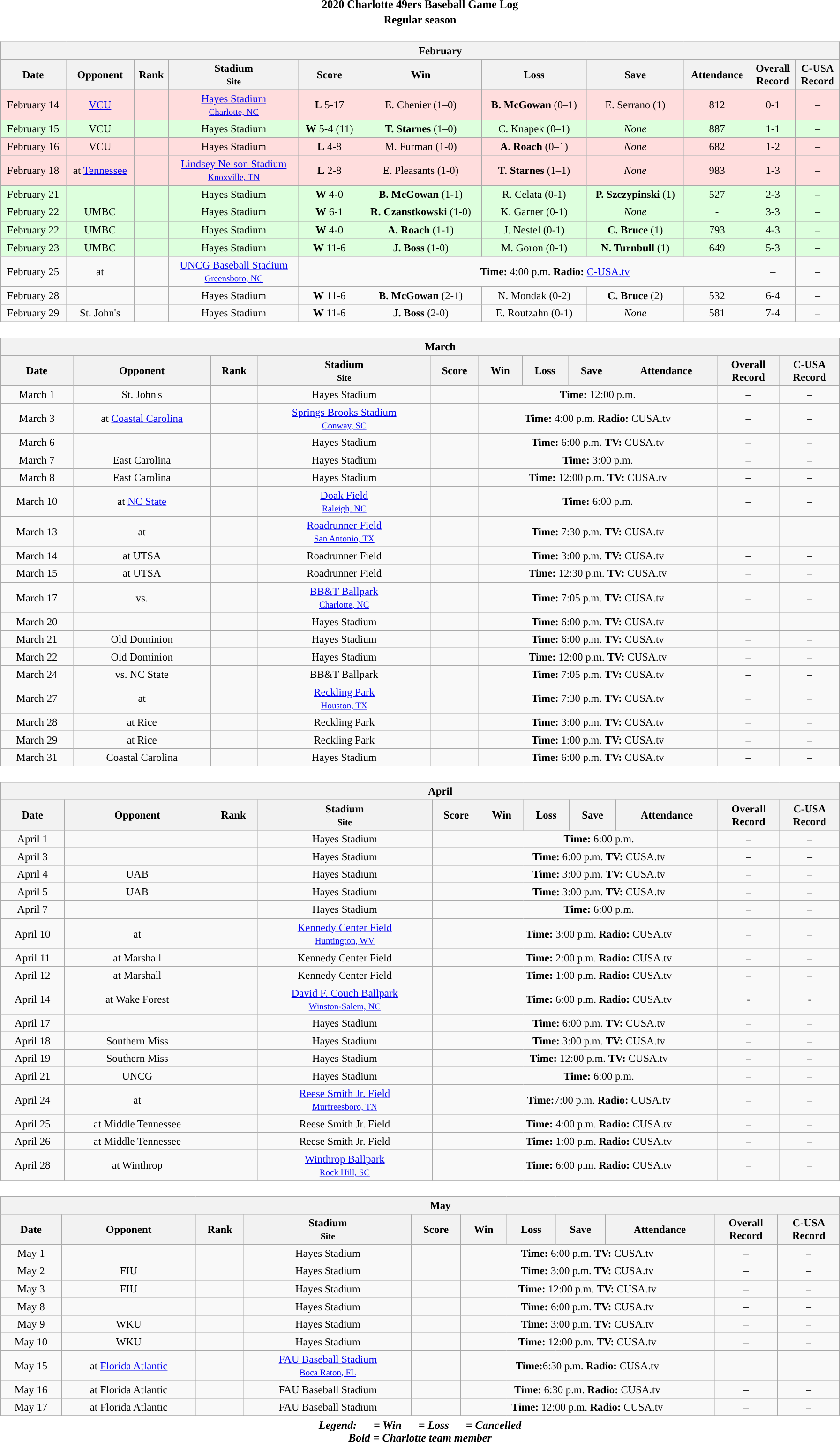<table class="toccolours" width=95% style="clear:both; margin:1.5em auto; text-align:center;">
<tr>
<th colspan=2>2020 Charlotte 49ers Baseball Game Log</th>
</tr>
<tr>
<th colspan=2>Regular season</th>
</tr>
<tr valign="top">
<td><br><table class="wikitable collapsible" style="margin:auto; width:100%; text-align:center; font-size:95%">
<tr>
<th colspan=12 style="padding-left:4em;">February</th>
</tr>
<tr>
<th>Date</th>
<th>Opponent</th>
<th>Rank</th>
<th>Stadium<br><small>Site</small></th>
<th>Score</th>
<th>Win</th>
<th>Loss</th>
<th>Save</th>
<th>Attendance</th>
<th>Overall<br>Record</th>
<th>C-USA<br>Record</th>
</tr>
<tr align="center" bgcolor="#ffdddd">
<td>February 14</td>
<td><a href='#'>VCU</a></td>
<td></td>
<td><a href='#'>Hayes Stadium</a><br><small><a href='#'>Charlotte, NC</a></small></td>
<td><strong>L</strong> 5-17</td>
<td>E. Chenier (1–0)</td>
<td><strong>B. McGowan</strong> (0–1)</td>
<td>E. Serrano (1)</td>
<td>812</td>
<td>0-1</td>
<td>–</td>
</tr>
<tr align="center" bgcolor="#ddffdd">
<td>February 15</td>
<td>VCU</td>
<td></td>
<td>Hayes Stadium</td>
<td><strong>W</strong> 5-4 (11)</td>
<td><strong>T. Starnes</strong> (1–0)</td>
<td>C. Knapek (0–1)</td>
<td><em>None</em></td>
<td>887</td>
<td>1-1</td>
<td>–</td>
</tr>
<tr align="center" bgcolor="#ffdddd">
<td>February 16</td>
<td>VCU</td>
<td></td>
<td>Hayes Stadium</td>
<td><strong>L</strong> 4-8</td>
<td>M. Furman (1-0)</td>
<td><strong>A. Roach</strong> (0–1)</td>
<td><em>None</em></td>
<td>682</td>
<td>1-2</td>
<td>–</td>
</tr>
<tr align="center" bgcolor="#ffdddd">
<td>February 18</td>
<td>at <a href='#'>Tennessee</a></td>
<td></td>
<td><a href='#'>Lindsey Nelson Stadium</a><br><small><a href='#'>Knoxville, TN</a></small></td>
<td><strong>L</strong> 2-8</td>
<td>E. Pleasants (1-0)</td>
<td><strong>T. Starnes</strong> (1–1)</td>
<td><em>None</em></td>
<td>983</td>
<td>1-3</td>
<td>–</td>
</tr>
<tr align="center" bgcolor="#ddffdd">
<td>February 21</td>
<td></td>
<td></td>
<td>Hayes Stadium</td>
<td><strong>W</strong> 4-0</td>
<td><strong>B. McGowan</strong> (1-1)</td>
<td>R. Celata (0-1)</td>
<td><strong>P. Szczypinski</strong> (1)</td>
<td>527</td>
<td>2-3</td>
<td>–</td>
</tr>
<tr align="center" bgcolor="#ddffdd">
<td>February 22</td>
<td>UMBC</td>
<td></td>
<td>Hayes Stadium</td>
<td><strong>W</strong> 6-1</td>
<td><strong>R. Czanstkowski</strong> (1-0)</td>
<td>K. Garner (0-1)</td>
<td><em>None</em></td>
<td>-</td>
<td>3-3</td>
<td>–</td>
</tr>
<tr align="center" bgcolor="#ddffdd">
<td>February 22</td>
<td>UMBC</td>
<td></td>
<td>Hayes Stadium</td>
<td><strong>W</strong> 4-0</td>
<td><strong>A. Roach</strong> (1-1)</td>
<td>J. Nestel (0-1)</td>
<td><strong>C. Bruce</strong> (1)</td>
<td>793</td>
<td>4-3</td>
<td>–</td>
</tr>
<tr align="center" bgcolor="#ddffdd">
<td>February 23</td>
<td>UMBC</td>
<td></td>
<td>Hayes Stadium</td>
<td><strong>W</strong> 11-6</td>
<td><strong>J. Boss</strong> (1-0)</td>
<td>M. Goron (0-1)</td>
<td><strong>N. Turnbull</strong> (1)</td>
<td>649</td>
<td>5-3</td>
<td>–</td>
</tr>
<tr align="center" bgcolor="">
<td>February 25</td>
<td>at </td>
<td></td>
<td><a href='#'>UNCG Baseball Stadium</a><br><small><a href='#'>Greensboro, NC</a></small></td>
<td></td>
<td colspan=4><strong>Time:</strong> 4:00 p.m. <strong>Radio:</strong> <a href='#'>C-USA.tv</a></td>
<td>–</td>
<td>–</td>
</tr>
<tr align="center" bgcolor="">
<td>February 28</td>
<td></td>
<td></td>
<td>Hayes Stadium</td>
<td><strong>W</strong> 11-6</td>
<td><strong>B. McGowan</strong> (2-1)</td>
<td>N. Mondak (0-2)</td>
<td><strong>C. Bruce</strong> (2)</td>
<td>532</td>
<td>6-4</td>
<td>–</td>
</tr>
<tr align="center" bgcolor="">
<td>February 29</td>
<td>St. John's</td>
<td></td>
<td>Hayes Stadium</td>
<td><strong>W</strong> 11-6</td>
<td><strong>J. Boss</strong> (2-0)</td>
<td>E. Routzahn (0-1)</td>
<td><em>None</em></td>
<td>581</td>
<td>7-4</td>
<td>–</td>
</tr>
</table>
</td>
</tr>
<tr>
<td><br><table class="wikitable collapsible collapsed" style="margin:auto; width:100%; text-align:center; font-size:95%">
<tr>
<th colspan=12 style="padding-left:4em;">March</th>
</tr>
<tr>
<th>Date</th>
<th>Opponent</th>
<th>Rank</th>
<th>Stadium<br><small>Site</small></th>
<th>Score</th>
<th>Win</th>
<th>Loss</th>
<th>Save</th>
<th>Attendance</th>
<th>Overall<br>Record</th>
<th>C-USA<br>Record</th>
</tr>
<tr align="center" bgcolor="">
<td>March 1</td>
<td>St. John's</td>
<td></td>
<td>Hayes Stadium</td>
<td></td>
<td colspan=4><strong>Time:</strong> 12:00 p.m.</td>
<td>–</td>
<td>–</td>
</tr>
<tr align="center" bgcolor="">
<td>March 3</td>
<td>at <a href='#'>Coastal Carolina</a></td>
<td></td>
<td><a href='#'>Springs Brooks Stadium</a><br><small><a href='#'>Conway, SC</a></small></td>
<td></td>
<td colspan=4><strong>Time:</strong> 4:00 p.m. <strong>Radio:</strong> CUSA.tv</td>
<td>–</td>
<td>–</td>
</tr>
<tr align="center" bgcolor="">
<td>March 6</td>
<td></td>
<td></td>
<td>Hayes Stadium</td>
<td></td>
<td colspan=4><strong>Time:</strong> 6:00 p.m. <strong>TV:</strong> CUSA.tv</td>
<td>–</td>
<td>–</td>
</tr>
<tr align="center" bgcolor="">
<td>March 7</td>
<td>East Carolina</td>
<td></td>
<td>Hayes Stadium</td>
<td></td>
<td colspan=4><strong>Time:</strong> 3:00 p.m.</td>
<td>–</td>
<td>–</td>
</tr>
<tr align="center" bgcolor="">
<td>March 8</td>
<td>East Carolina</td>
<td></td>
<td>Hayes Stadium</td>
<td></td>
<td colspan=4><strong>Time:</strong> 12:00 p.m. <strong>TV:</strong> CUSA.tv</td>
<td>–</td>
<td>–</td>
</tr>
<tr align="center" bgcolor="">
<td>March 10</td>
<td>at <a href='#'>NC State</a></td>
<td></td>
<td><a href='#'>Doak Field</a><br><small><a href='#'>Raleigh, NC</a></small></td>
<td></td>
<td colspan=4><strong>Time:</strong> 6:00 p.m.</td>
<td>–</td>
<td>–</td>
</tr>
<tr align="center" bgcolor="">
<td>March 13</td>
<td>at </td>
<td></td>
<td><a href='#'>Roadrunner Field</a><br><small><a href='#'>San Antonio, TX</a></small></td>
<td></td>
<td colspan=4><strong>Time:</strong> 7:30 p.m. <strong>TV:</strong> CUSA.tv</td>
<td>–</td>
<td>–</td>
</tr>
<tr align="center" bgcolor="">
<td>March 14</td>
<td>at UTSA</td>
<td></td>
<td>Roadrunner Field</td>
<td></td>
<td colspan=4><strong>Time:</strong> 3:00 p.m. <strong>TV:</strong> CUSA.tv</td>
<td>–</td>
<td>–</td>
</tr>
<tr align="center" bgcolor="">
<td>March 15</td>
<td>at UTSA</td>
<td></td>
<td>Roadrunner Field</td>
<td></td>
<td colspan=4><strong>Time:</strong> 12:30 p.m. <strong>TV:</strong> CUSA.tv</td>
<td>–</td>
<td>–</td>
</tr>
<tr align="center" bgcolor="">
<td>March 17</td>
<td>vs. </td>
<td></td>
<td><a href='#'>BB&T Ballpark</a><br><small><a href='#'>Charlotte, NC</a></small></td>
<td></td>
<td colspan=4><strong>Time:</strong> 7:05 p.m. <strong>TV:</strong> CUSA.tv</td>
<td>–</td>
<td>–</td>
</tr>
<tr align="center" bgcolor="">
<td>March 20</td>
<td></td>
<td></td>
<td>Hayes Stadium</td>
<td></td>
<td colspan=4><strong>Time:</strong> 6:00 p.m. <strong>TV:</strong> CUSA.tv</td>
<td>–</td>
<td>–</td>
</tr>
<tr align="center" bgcolor="">
<td>March 21</td>
<td>Old Dominion</td>
<td></td>
<td>Hayes Stadium</td>
<td></td>
<td colspan=4><strong>Time:</strong> 6:00 p.m. <strong>TV:</strong> CUSA.tv</td>
<td>–</td>
<td>–</td>
</tr>
<tr align="center" bgcolor="">
<td>March 22</td>
<td>Old Dominion</td>
<td></td>
<td>Hayes Stadium</td>
<td></td>
<td colspan=4><strong>Time:</strong> 12:00 p.m. <strong>TV:</strong> CUSA.tv</td>
<td>–</td>
<td>–</td>
</tr>
<tr align="center" bgcolor="">
<td>March 24</td>
<td>vs. NC State</td>
<td></td>
<td>BB&T Ballpark</td>
<td></td>
<td colspan=4><strong>Time:</strong> 7:05 p.m. <strong>TV:</strong> CUSA.tv</td>
<td>–</td>
<td>–</td>
</tr>
<tr align="center" bgcolor="">
<td>March 27</td>
<td>at </td>
<td></td>
<td><a href='#'>Reckling Park</a><br><small><a href='#'>Houston, TX</a></small></td>
<td></td>
<td colspan=4><strong>Time:</strong> 7:30 p.m. <strong>TV:</strong> CUSA.tv</td>
<td>–</td>
<td>–</td>
</tr>
<tr align="center" bgcolor="">
<td>March 28</td>
<td>at Rice</td>
<td></td>
<td>Reckling Park</td>
<td></td>
<td colspan=4><strong>Time:</strong> 3:00 p.m. <strong>TV:</strong> CUSA.tv</td>
<td>–</td>
<td>–</td>
</tr>
<tr align="center" bgcolor="">
<td>March 29</td>
<td>at Rice</td>
<td></td>
<td>Reckling Park</td>
<td></td>
<td colspan=4><strong>Time:</strong> 1:00 p.m. <strong>TV:</strong> CUSA.tv</td>
<td>–</td>
<td>–</td>
</tr>
<tr align="center" bgcolor="">
<td>March 31</td>
<td>Coastal Carolina</td>
<td></td>
<td>Hayes Stadium</td>
<td></td>
<td colspan=4><strong>Time:</strong> 6:00 p.m. <strong>TV:</strong> CUSA.tv</td>
<td>–</td>
<td>–</td>
</tr>
<tr align="center" bgcolor="">
</tr>
</table>
</td>
</tr>
<tr>
<td><br><table class="wikitable collapsible collapsed" style="margin:auto; width:100%; text-align:center; font-size:95%">
<tr>
<th colspan=12 style="padding-left:4em;">April</th>
</tr>
<tr>
<th>Date</th>
<th>Opponent</th>
<th>Rank</th>
<th>Stadium<br><small>Site</small></th>
<th>Score</th>
<th>Win</th>
<th>Loss</th>
<th>Save</th>
<th>Attendance</th>
<th>Overall<br>Record</th>
<th>C-USA<br>Record</th>
</tr>
<tr align="center" bgcolor="">
<td>April 1</td>
<td></td>
<td></td>
<td>Hayes Stadium</td>
<td></td>
<td colspan=4><strong>Time:</strong> 6:00 p.m.</td>
<td>–</td>
<td>–</td>
</tr>
<tr align="center" bgcolor="">
<td>April 3</td>
<td></td>
<td></td>
<td>Hayes Stadium</td>
<td></td>
<td colspan=4><strong>Time:</strong> 6:00 p.m. <strong>TV:</strong> CUSA.tv</td>
<td>–</td>
<td>–</td>
</tr>
<tr align="center" bgcolor="">
<td>April 4</td>
<td>UAB</td>
<td></td>
<td>Hayes Stadium</td>
<td></td>
<td colspan=4><strong>Time:</strong> 3:00 p.m. <strong>TV:</strong> CUSA.tv</td>
<td>–</td>
<td>–</td>
</tr>
<tr align="center" bgcolor="">
<td>April 5</td>
<td>UAB</td>
<td></td>
<td>Hayes Stadium</td>
<td></td>
<td colspan=4><strong>Time:</strong> 3:00 p.m. <strong>TV:</strong> CUSA.tv</td>
<td>–</td>
<td>–</td>
</tr>
<tr align="center" bgcolor="">
<td>April 7</td>
<td></td>
<td></td>
<td>Hayes Stadium</td>
<td></td>
<td colspan=4><strong>Time:</strong> 6:00 p.m.</td>
<td>–</td>
<td>–</td>
</tr>
<tr align="center" bgcolor="">
<td>April 10</td>
<td>at </td>
<td></td>
<td><a href='#'>Kennedy Center Field</a><br><small><a href='#'>Huntington, WV</a></small></td>
<td></td>
<td colspan=4><strong>Time:</strong> 3:00 p.m. <strong>Radio:</strong> CUSA.tv</td>
<td>–</td>
<td>–</td>
</tr>
<tr align="center" bgcolor="">
<td>April 11</td>
<td>at Marshall</td>
<td></td>
<td>Kennedy Center Field</td>
<td></td>
<td colspan=4><strong>Time:</strong> 2:00 p.m. <strong>Radio:</strong> CUSA.tv</td>
<td>–</td>
<td>–</td>
</tr>
<tr align="center" bgcolor="">
<td>April 12</td>
<td>at Marshall</td>
<td></td>
<td>Kennedy Center Field</td>
<td></td>
<td colspan=4><strong>Time:</strong> 1:00 p.m. <strong>Radio:</strong> CUSA.tv</td>
<td>–</td>
<td>–</td>
</tr>
<tr align="center" bgcolor="">
<td>April 14</td>
<td>at Wake Forest</td>
<td></td>
<td><a href='#'>David F. Couch Ballpark</a><br><small><a href='#'>Winston-Salem, NC</a></small></td>
<td></td>
<td colspan=4><strong>Time:</strong> 6:00 p.m. <strong>Radio:</strong> CUSA.tv</td>
<td>-</td>
<td>-</td>
</tr>
<tr align="center" bgcolor="">
<td>April 17</td>
<td></td>
<td></td>
<td>Hayes Stadium</td>
<td></td>
<td colspan=4><strong>Time:</strong> 6:00 p.m. <strong>TV:</strong> CUSA.tv</td>
<td>–</td>
<td>–</td>
</tr>
<tr align="center" bgcolor="">
<td>April 18</td>
<td>Southern Miss</td>
<td></td>
<td>Hayes Stadium</td>
<td></td>
<td colspan=4><strong>Time:</strong> 3:00 p.m. <strong>TV:</strong> CUSA.tv</td>
<td>–</td>
<td>–</td>
</tr>
<tr align="center" bgcolor="">
<td>April 19</td>
<td>Southern Miss</td>
<td></td>
<td>Hayes Stadium</td>
<td></td>
<td colspan=4><strong>Time:</strong> 12:00 p.m. <strong>TV:</strong> CUSA.tv</td>
<td>–</td>
<td>–</td>
</tr>
<tr align="center" bgcolor="">
<td>April 21</td>
<td>UNCG</td>
<td></td>
<td>Hayes Stadium</td>
<td></td>
<td colspan=4><strong>Time:</strong> 6:00 p.m.</td>
<td>–</td>
<td>–</td>
</tr>
<tr align="center" bgcolor="">
<td>April 24</td>
<td>at </td>
<td></td>
<td><a href='#'>Reese Smith Jr. Field</a><br><small><a href='#'>Murfreesboro, TN</a></small></td>
<td></td>
<td colspan=4><strong>Time:</strong>7:00 p.m. <strong>Radio:</strong> CUSA.tv</td>
<td>–</td>
<td>–</td>
</tr>
<tr align="center" bgcolor="">
<td>April 25</td>
<td>at Middle Tennessee</td>
<td></td>
<td>Reese Smith Jr. Field</td>
<td></td>
<td colspan=4><strong>Time:</strong> 4:00 p.m. <strong>Radio:</strong> CUSA.tv</td>
<td>–</td>
<td>–</td>
</tr>
<tr align="center" bgcolor="">
<td>April 26</td>
<td>at Middle Tennessee</td>
<td></td>
<td>Reese Smith Jr. Field</td>
<td></td>
<td colspan=4><strong>Time:</strong> 1:00 p.m. <strong>Radio:</strong> CUSA.tv</td>
<td>–</td>
<td>–</td>
</tr>
<tr align="center" bgcolor="">
<td>April 28</td>
<td>at Winthrop</td>
<td></td>
<td><a href='#'>Winthrop Ballpark</a><br><small><a href='#'>Rock Hill, SC</a></small></td>
<td></td>
<td colspan=4><strong>Time:</strong> 6:00 p.m. <strong>Radio:</strong> CUSA.tv</td>
<td>–</td>
<td>–</td>
</tr>
<tr align="center" bgcolor="">
</tr>
</table>
</td>
</tr>
<tr>
<td><br><table class="wikitable collapsible collapsed" style="margin:auto; width:100%; text-align:center; font-size:95%">
<tr>
<th colspan=12 style="padding-left:4em;">May</th>
</tr>
<tr>
<th>Date</th>
<th>Opponent</th>
<th>Rank</th>
<th>Stadium<br><small>Site</small></th>
<th>Score</th>
<th>Win</th>
<th>Loss</th>
<th>Save</th>
<th>Attendance</th>
<th>Overall<br>Record</th>
<th>C-USA<br>Record</th>
</tr>
<tr align="center" bgcolor="">
<td>May 1</td>
<td></td>
<td></td>
<td>Hayes Stadium</td>
<td></td>
<td colspan=4><strong>Time:</strong> 6:00 p.m. <strong>TV:</strong> CUSA.tv</td>
<td>–</td>
<td>–</td>
</tr>
<tr align="center" bgcolor="">
<td>May 2</td>
<td>FIU</td>
<td></td>
<td>Hayes Stadium</td>
<td></td>
<td colspan=4><strong>Time:</strong> 3:00 p.m. <strong>TV:</strong> CUSA.tv</td>
<td>–</td>
<td>–</td>
</tr>
<tr align="center" bgcolor="">
<td>May 3</td>
<td>FIU</td>
<td></td>
<td>Hayes Stadium</td>
<td></td>
<td colspan=4><strong>Time:</strong> 12:00 p.m. <strong>TV:</strong> CUSA.tv</td>
<td>–</td>
<td>–</td>
</tr>
<tr align="center" bgcolor="">
<td>May 8</td>
<td></td>
<td></td>
<td>Hayes Stadium</td>
<td></td>
<td colspan=4><strong>Time:</strong> 6:00 p.m. <strong>TV:</strong> CUSA.tv</td>
<td>–</td>
<td>–</td>
</tr>
<tr align="center" bgcolor="">
<td>May 9</td>
<td>WKU</td>
<td></td>
<td>Hayes Stadium</td>
<td></td>
<td colspan=4><strong>Time:</strong> 3:00 p.m. <strong>TV:</strong> CUSA.tv</td>
<td>–</td>
<td>–</td>
</tr>
<tr align="center" bgcolor="">
<td>May 10</td>
<td>WKU</td>
<td></td>
<td>Hayes Stadium</td>
<td></td>
<td colspan=4><strong>Time:</strong> 12:00 p.m. <strong>TV:</strong> CUSA.tv</td>
<td>–</td>
<td>–</td>
</tr>
<tr align="center" bgcolor="">
<td>May 15</td>
<td>at <a href='#'>Florida Atlantic</a></td>
<td></td>
<td><a href='#'>FAU Baseball Stadium</a><br><small><a href='#'>Boca Raton, FL</a></small></td>
<td></td>
<td colspan=4><strong>Time:</strong>6:30 p.m. <strong>Radio:</strong> CUSA.tv</td>
<td>–</td>
<td>–</td>
</tr>
<tr align="center" bgcolor="">
<td>May 16</td>
<td>at Florida Atlantic</td>
<td></td>
<td>FAU Baseball Stadium</td>
<td></td>
<td colspan=4><strong>Time:</strong> 6:30 p.m. <strong>Radio:</strong> CUSA.tv</td>
<td>–</td>
<td>–</td>
</tr>
<tr align="center" bgcolor="">
<td>May 17</td>
<td>at Florida Atlantic</td>
<td></td>
<td>FAU Baseball Stadium</td>
<td></td>
<td colspan=4><strong>Time:</strong> 12:00 p.m. <strong>Radio:</strong> CUSA.tv</td>
<td>–</td>
<td>–</td>
</tr>
<tr align="center" bgcolor="">
</tr>
</table>
</td>
</tr>
<tr>
<th colspan=9><em>Legend:       = Win       = Loss       = Cancelled<br>Bold = Charlotte team member</em></th>
</tr>
</table>
